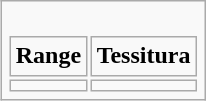<table align=right class="wikitable">
<tr>
<td><br><table align="right">
<tr>
<td align="center"><strong>Range</strong></td>
<td align="center"><strong>Tessitura</strong></td>
</tr>
<tr>
<td></td>
<td></td>
</tr>
</table>
</td>
</tr>
</table>
